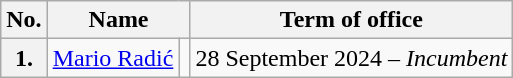<table class="wikitable" style="text-align:center">
<tr>
<th colspan="1">No.</th>
<th colspan="2">Name</th>
<th>Term of office</th>
</tr>
<tr>
<th>1.</th>
<td><a href='#'>Mario Radić</a></td>
<td></td>
<td>28 September 2024 – <em>Incumbent</em></td>
</tr>
</table>
